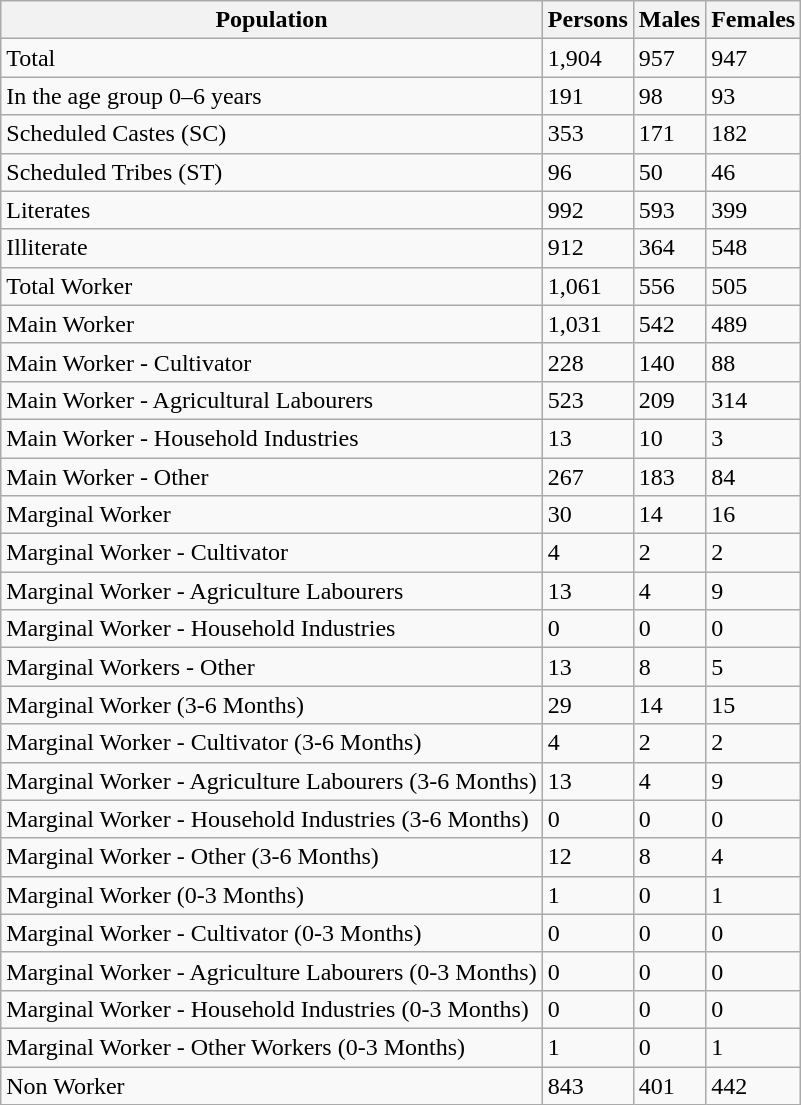<table class="wikitable">
<tr>
<th>Population</th>
<th>Persons</th>
<th>Males</th>
<th>Females</th>
</tr>
<tr>
<td>Total</td>
<td>1,904</td>
<td>957</td>
<td>947</td>
</tr>
<tr>
<td>In the age group 0–6 years</td>
<td>191</td>
<td>98</td>
<td>93</td>
</tr>
<tr>
<td>Scheduled Castes (SC)</td>
<td>353</td>
<td>171</td>
<td>182</td>
</tr>
<tr>
<td>Scheduled Tribes (ST)</td>
<td>96</td>
<td>50</td>
<td>46</td>
</tr>
<tr>
<td>Literates</td>
<td>992</td>
<td>593</td>
<td>399</td>
</tr>
<tr>
<td>Illiterate</td>
<td>912</td>
<td>364</td>
<td>548</td>
</tr>
<tr>
<td>Total Worker</td>
<td>1,061</td>
<td>556</td>
<td>505</td>
</tr>
<tr>
<td>Main Worker</td>
<td>1,031</td>
<td>542</td>
<td>489</td>
</tr>
<tr>
<td>Main Worker - Cultivator</td>
<td>228</td>
<td>140</td>
<td>88</td>
</tr>
<tr>
<td>Main Worker - Agricultural Labourers</td>
<td>523</td>
<td>209</td>
<td>314</td>
</tr>
<tr>
<td>Main Worker - Household Industries</td>
<td>13</td>
<td>10</td>
<td>3</td>
</tr>
<tr>
<td>Main Worker - Other</td>
<td>267</td>
<td>183</td>
<td>84</td>
</tr>
<tr>
<td>Marginal Worker</td>
<td>30</td>
<td>14</td>
<td>16</td>
</tr>
<tr>
<td>Marginal Worker - Cultivator</td>
<td>4</td>
<td>2</td>
<td>2</td>
</tr>
<tr>
<td>Marginal Worker - Agriculture Labourers</td>
<td>13</td>
<td>4</td>
<td>9</td>
</tr>
<tr>
<td>Marginal Worker - Household Industries</td>
<td>0</td>
<td>0</td>
<td>0</td>
</tr>
<tr>
<td>Marginal Workers - Other</td>
<td>13</td>
<td>8</td>
<td>5</td>
</tr>
<tr>
<td>Marginal Worker (3-6 Months)</td>
<td>29</td>
<td>14</td>
<td>15</td>
</tr>
<tr>
<td>Marginal Worker - Cultivator (3-6 Months)</td>
<td>4</td>
<td>2</td>
<td>2</td>
</tr>
<tr>
<td>Marginal Worker - Agriculture Labourers (3-6 Months)</td>
<td>13</td>
<td>4</td>
<td>9</td>
</tr>
<tr>
<td>Marginal Worker - Household Industries (3-6 Months)</td>
<td>0</td>
<td>0</td>
<td>0</td>
</tr>
<tr>
<td>Marginal Worker - Other (3-6 Months)</td>
<td>12</td>
<td>8</td>
<td>4</td>
</tr>
<tr>
<td>Marginal Worker (0-3 Months)</td>
<td>1</td>
<td>0</td>
<td>1</td>
</tr>
<tr>
<td>Marginal Worker - Cultivator (0-3 Months)</td>
<td>0</td>
<td>0</td>
<td>0</td>
</tr>
<tr>
<td>Marginal Worker - Agriculture Labourers (0-3 Months)</td>
<td>0</td>
<td>0</td>
<td>0</td>
</tr>
<tr>
<td>Marginal Worker - Household Industries (0-3 Months)</td>
<td>0</td>
<td>0</td>
<td>0</td>
</tr>
<tr>
<td>Marginal Worker - Other Workers (0-3 Months)</td>
<td>1</td>
<td>0</td>
<td>1</td>
</tr>
<tr>
<td>Non Worker</td>
<td>843</td>
<td>401</td>
<td>442</td>
</tr>
</table>
